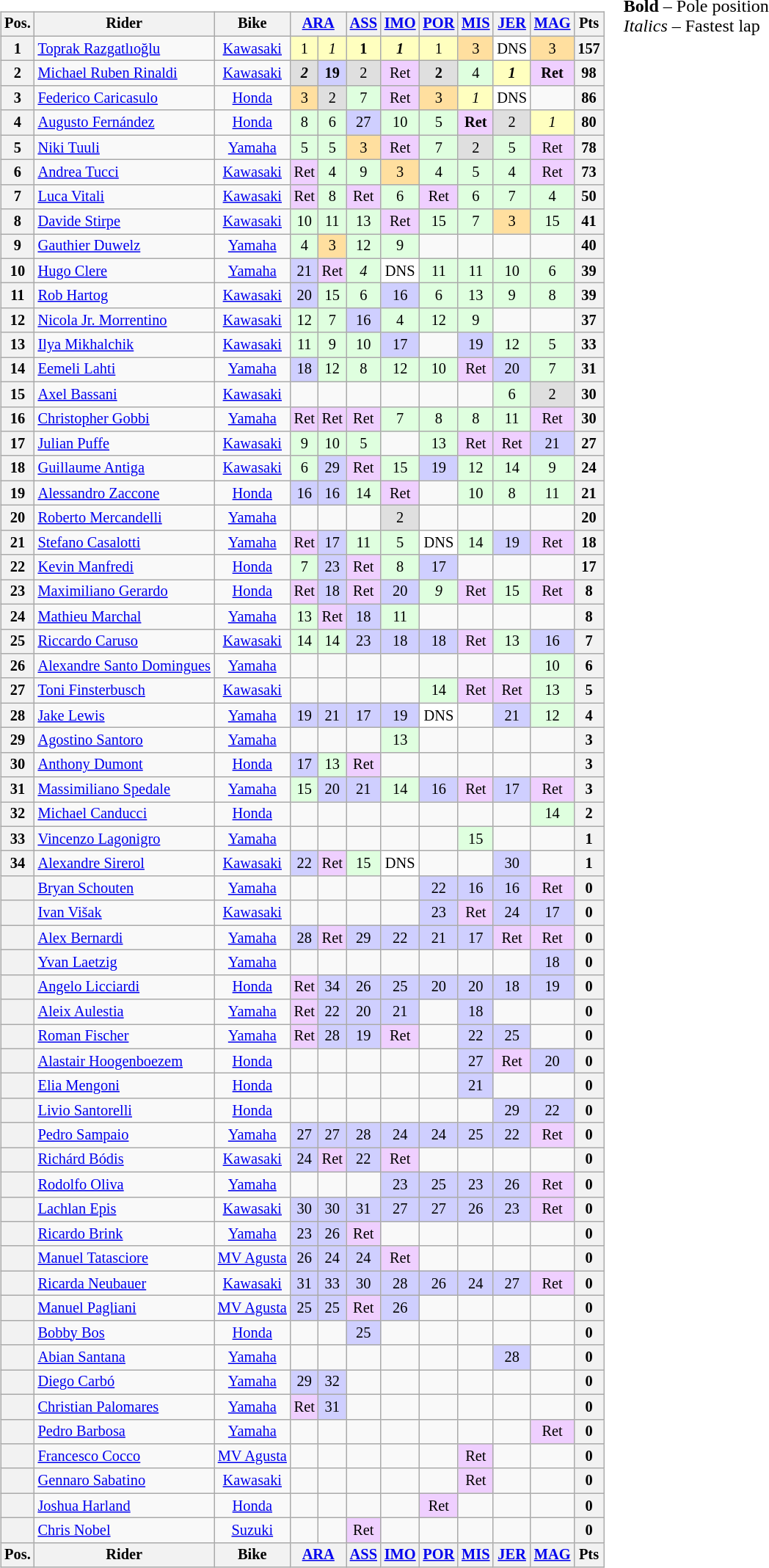<table>
<tr>
<td><br><table class="wikitable" style="font-size: 85%; text-align: center">
<tr valign="top">
<th valign="middle">Pos.</th>
<th valign="middle">Rider</th>
<th valign="middle">Bike</th>
<th colspan=2><a href='#'>ARA</a><br></th>
<th><a href='#'>ASS</a><br></th>
<th><a href='#'>IMO</a><br></th>
<th><a href='#'>POR</a><br></th>
<th><a href='#'>MIS</a><br></th>
<th><a href='#'>JER</a><br></th>
<th><a href='#'>MAG</a><br></th>
<th valign="middle">Pts</th>
</tr>
<tr>
<th>1</th>
<td align="left"> <a href='#'>Toprak Razgatlıoğlu</a></td>
<td><a href='#'>Kawasaki</a></td>
<td style="background:#FFFFBF;">1</td>
<td style="background:#FFFFBF;"><em>1</em></td>
<td style="background:#FFFFBF;"><strong>1</strong></td>
<td style="background:#FFFFBF;"><strong><em>1</em></strong></td>
<td style="background:#FFFFBF;">1</td>
<td style="background:#FFDF9F;">3</td>
<td style="background:#FFFFFF;">DNS</td>
<td style="background:#FFDF9F;">3</td>
<th>157</th>
</tr>
<tr>
<th>2</th>
<td align="left"> <a href='#'>Michael Ruben Rinaldi</a></td>
<td><a href='#'>Kawasaki</a></td>
<td style="background:#DFDFDF;"><strong><em>2</em></strong></td>
<td style="background:#CFCFFF;"><strong>19</strong></td>
<td style="background:#DFDFDF;">2</td>
<td style="background:#EFCFFF;">Ret</td>
<td style="background:#DFDFDF;"><strong>2</strong></td>
<td style="background:#DFFFDF;">4</td>
<td style="background:#FFFFBF;"><strong><em>1</em></strong></td>
<td style="background:#EFCFFF;"><strong>Ret</strong></td>
<th>98</th>
</tr>
<tr>
<th>3</th>
<td align="left"> <a href='#'>Federico Caricasulo</a></td>
<td><a href='#'>Honda</a></td>
<td style="background:#FFDF9F;">3</td>
<td style="background:#DFDFDF;">2</td>
<td style="background:#DFFFDF;">7</td>
<td style="background:#EFCFFF;">Ret</td>
<td style="background:#FFDF9F;">3</td>
<td style="background:#FFFFBF;"><em>1</em></td>
<td style="background:#FFFFFF;">DNS</td>
<td></td>
<th>86</th>
</tr>
<tr>
<th>4</th>
<td align="left"> <a href='#'>Augusto Fernández</a></td>
<td><a href='#'>Honda</a></td>
<td style="background:#DFFFDF;">8</td>
<td style="background:#DFFFDF;">6</td>
<td style="background:#CFCFFF;">27</td>
<td style="background:#DFFFDF;">10</td>
<td style="background:#DFFFDF;">5</td>
<td style="background:#EFCFFF;"><strong>Ret</strong></td>
<td style="background:#DFDFDF;">2</td>
<td style="background:#FFFFBF;"><em>1</em></td>
<th>80</th>
</tr>
<tr>
<th>5</th>
<td align="left"> <a href='#'>Niki Tuuli</a></td>
<td><a href='#'>Yamaha</a></td>
<td style="background:#DFFFDF;">5</td>
<td style="background:#DFFFDF;">5</td>
<td style="background:#FFDF9F;">3</td>
<td style="background:#EFCFFF;">Ret</td>
<td style="background:#DFFFDF;">7</td>
<td style="background:#DFDFDF;">2</td>
<td style="background:#DFFFDF;">5</td>
<td style="background:#EFCFFF;">Ret</td>
<th>78</th>
</tr>
<tr>
<th>6</th>
<td align="left"> <a href='#'>Andrea Tucci</a></td>
<td><a href='#'>Kawasaki</a></td>
<td style="background:#EFCFFF;">Ret</td>
<td style="background:#DFFFDF;">4</td>
<td style="background:#DFFFDF;">9</td>
<td style="background:#FFDF9F;">3</td>
<td style="background:#DFFFDF;">4</td>
<td style="background:#DFFFDF;">5</td>
<td style="background:#DFFFDF;">4</td>
<td style="background:#EFCFFF;">Ret</td>
<th>73</th>
</tr>
<tr>
<th>7</th>
<td align="left"> <a href='#'>Luca Vitali</a></td>
<td><a href='#'>Kawasaki</a></td>
<td style="background:#EFCFFF;">Ret</td>
<td style="background:#DFFFDF;">8</td>
<td style="background:#EFCFFF;">Ret</td>
<td style="background:#DFFFDF;">6</td>
<td style="background:#EFCFFF;">Ret</td>
<td style="background:#DFFFDF;">6</td>
<td style="background:#DFFFDF;">7</td>
<td style="background:#DFFFDF;">4</td>
<th>50</th>
</tr>
<tr>
<th>8</th>
<td align="left"> <a href='#'>Davide Stirpe</a></td>
<td><a href='#'>Kawasaki</a></td>
<td style="background:#DFFFDF;">10</td>
<td style="background:#DFFFDF;">11</td>
<td style="background:#DFFFDF;">13</td>
<td style="background:#EFCFFF;">Ret</td>
<td style="background:#DFFFDF;">15</td>
<td style="background:#DFFFDF;">7</td>
<td style="background:#FFDF9F;">3</td>
<td style="background:#DFFFDF;">15</td>
<th>41</th>
</tr>
<tr>
<th>9</th>
<td align="left"> <a href='#'>Gauthier Duwelz</a></td>
<td><a href='#'>Yamaha</a></td>
<td style="background:#DFFFDF;">4</td>
<td style="background:#FFDF9F;">3</td>
<td style="background:#DFFFDF;">12</td>
<td style="background:#DFFFDF;">9</td>
<td></td>
<td></td>
<td></td>
<td></td>
<th>40</th>
</tr>
<tr>
<th>10</th>
<td align="left"> <a href='#'>Hugo Clere</a></td>
<td><a href='#'>Yamaha</a></td>
<td style="background:#CFCFFF;">21</td>
<td style="background:#EFCFFF;">Ret</td>
<td style="background:#DFFFDF;"><em>4</em></td>
<td style="background:#FFFFFF;">DNS</td>
<td style="background:#DFFFDF;">11</td>
<td style="background:#DFFFDF;">11</td>
<td style="background:#DFFFDF;">10</td>
<td style="background:#DFFFDF;">6</td>
<th>39</th>
</tr>
<tr>
<th>11</th>
<td align="left"> <a href='#'>Rob Hartog</a></td>
<td><a href='#'>Kawasaki</a></td>
<td style="background:#CFCFFF;">20</td>
<td style="background:#DFFFDF;">15</td>
<td style="background:#DFFFDF;">6</td>
<td style="background:#CFCFFF;">16</td>
<td style="background:#DFFFDF;">6</td>
<td style="background:#DFFFDF;">13</td>
<td style="background:#DFFFDF;">9</td>
<td style="background:#DFFFDF;">8</td>
<th>39</th>
</tr>
<tr>
<th>12</th>
<td align="left"> <a href='#'>Nicola Jr. Morrentino</a></td>
<td><a href='#'>Kawasaki</a></td>
<td style="background:#DFFFDF;">12</td>
<td style="background:#DFFFDF;">7</td>
<td style="background:#CFCFFF;">16</td>
<td style="background:#DFFFDF;">4</td>
<td style="background:#DFFFDF;">12</td>
<td style="background:#DFFFDF;">9</td>
<td></td>
<td></td>
<th>37</th>
</tr>
<tr>
<th>13</th>
<td align="left"> <a href='#'>Ilya Mikhalchik</a></td>
<td><a href='#'>Kawasaki</a></td>
<td style="background:#DFFFDF;">11</td>
<td style="background:#DFFFDF;">9</td>
<td style="background:#DFFFDF;">10</td>
<td style="background:#CFCFFF;">17</td>
<td></td>
<td style="background:#CFCFFF;">19</td>
<td style="background:#DFFFDF;">12</td>
<td style="background:#DFFFDF;">5</td>
<th>33</th>
</tr>
<tr>
<th>14</th>
<td align="left"> <a href='#'>Eemeli Lahti</a></td>
<td><a href='#'>Yamaha</a></td>
<td style="background:#CFCFFF;">18</td>
<td style="background:#DFFFDF;">12</td>
<td style="background:#DFFFDF;">8</td>
<td style="background:#DFFFDF;">12</td>
<td style="background:#DFFFDF;">10</td>
<td style="background:#EFCFFF;">Ret</td>
<td style="background:#CFCFFF;">20</td>
<td style="background:#DFFFDF;">7</td>
<th>31</th>
</tr>
<tr>
<th>15</th>
<td align="left"> <a href='#'>Axel Bassani</a></td>
<td><a href='#'>Kawasaki</a></td>
<td></td>
<td></td>
<td></td>
<td></td>
<td></td>
<td></td>
<td style="background:#DFFFDF;">6</td>
<td style="background:#DFDFDF;">2</td>
<th>30</th>
</tr>
<tr>
<th>16</th>
<td align="left"> <a href='#'>Christopher Gobbi</a></td>
<td><a href='#'>Yamaha</a></td>
<td style="background:#EFCFFF;">Ret</td>
<td style="background:#EFCFFF;">Ret</td>
<td style="background:#EFCFFF;">Ret</td>
<td style="background:#DFFFDF;">7</td>
<td style="background:#DFFFDF;">8</td>
<td style="background:#DFFFDF;">8</td>
<td style="background:#DFFFDF;">11</td>
<td style="background:#EFCFFF;">Ret</td>
<th>30</th>
</tr>
<tr>
<th>17</th>
<td align="left"> <a href='#'>Julian Puffe</a></td>
<td><a href='#'>Kawasaki</a></td>
<td style="background:#DFFFDF;">9</td>
<td style="background:#DFFFDF;">10</td>
<td style="background:#DFFFDF;">5</td>
<td></td>
<td style="background:#DFFFDF;">13</td>
<td style="background:#EFCFFF;">Ret</td>
<td style="background:#EFCFFF;">Ret</td>
<td style="background:#CFCFFF;">21</td>
<th>27</th>
</tr>
<tr>
<th>18</th>
<td align="left"> <a href='#'>Guillaume Antiga</a></td>
<td><a href='#'>Kawasaki</a></td>
<td style="background:#DFFFDF;">6</td>
<td style="background:#CFCFFF;">29</td>
<td style="background:#EFCFFF;">Ret</td>
<td style="background:#DFFFDF;">15</td>
<td style="background:#CFCFFF;">19</td>
<td style="background:#DFFFDF;">12</td>
<td style="background:#DFFFDF;">14</td>
<td style="background:#DFFFDF;">9</td>
<th>24</th>
</tr>
<tr>
<th>19</th>
<td align="left"> <a href='#'>Alessandro Zaccone</a></td>
<td><a href='#'>Honda</a></td>
<td style="background:#CFCFFF;">16</td>
<td style="background:#CFCFFF;">16</td>
<td style="background:#DFFFDF;">14</td>
<td style="background:#EFCFFF;">Ret</td>
<td></td>
<td style="background:#DFFFDF;">10</td>
<td style="background:#DFFFDF;">8</td>
<td style="background:#DFFFDF;">11</td>
<th>21</th>
</tr>
<tr>
<th>20</th>
<td align="left"> <a href='#'>Roberto Mercandelli</a></td>
<td><a href='#'>Yamaha</a></td>
<td></td>
<td></td>
<td></td>
<td style="background:#DFDFDF;">2</td>
<td></td>
<td></td>
<td></td>
<td></td>
<th>20</th>
</tr>
<tr>
<th>21</th>
<td align="left"> <a href='#'>Stefano Casalotti</a></td>
<td><a href='#'>Yamaha</a></td>
<td style="background:#EFCFFF;">Ret</td>
<td style="background:#CFCFFF;">17</td>
<td style="background:#DFFFDF;">11</td>
<td style="background:#DFFFDF;">5</td>
<td style="background:#FFFFFF;">DNS</td>
<td style="background:#DFFFDF;">14</td>
<td style="background:#CFCFFF;">19</td>
<td style="background:#EFCFFF;">Ret</td>
<th>18</th>
</tr>
<tr>
<th>22</th>
<td align="left"> <a href='#'>Kevin Manfredi</a></td>
<td><a href='#'>Honda</a></td>
<td style="background:#DFFFDF;">7</td>
<td style="background:#CFCFFF;">23</td>
<td style="background:#EFCFFF;">Ret</td>
<td style="background:#DFFFDF;">8</td>
<td style="background:#CFCFFF;">17</td>
<td></td>
<td></td>
<td></td>
<th>17</th>
</tr>
<tr>
<th>23</th>
<td align="left"> <a href='#'>Maximiliano Gerardo</a></td>
<td><a href='#'>Honda</a></td>
<td style="background:#EFCFFF;">Ret</td>
<td style="background:#CFCFFF;">18</td>
<td style="background:#EFCFFF;">Ret</td>
<td style="background:#CFCFFF;">20</td>
<td style="background:#DFFFDF;"><em>9</em></td>
<td style="background:#EFCFFF;">Ret</td>
<td style="background:#DFFFDF;">15</td>
<td style="background:#EFCFFF;">Ret</td>
<th>8</th>
</tr>
<tr>
<th>24</th>
<td align="left"> <a href='#'>Mathieu Marchal</a></td>
<td><a href='#'>Yamaha</a></td>
<td style="background:#DFFFDF;">13</td>
<td style="background:#EFCFFF;">Ret</td>
<td style="background:#CFCFFF;">18</td>
<td style="background:#DFFFDF;">11</td>
<td></td>
<td></td>
<td></td>
<td></td>
<th>8</th>
</tr>
<tr>
<th>25</th>
<td align="left"> <a href='#'>Riccardo Caruso</a></td>
<td><a href='#'>Kawasaki</a></td>
<td style="background:#DFFFDF;">14</td>
<td style="background:#DFFFDF;">14</td>
<td style="background:#CFCFFF;">23</td>
<td style="background:#CFCFFF;">18</td>
<td style="background:#CFCFFF;">18</td>
<td style="background:#EFCFFF;">Ret</td>
<td style="background:#DFFFDF;">13</td>
<td style="background:#CFCFFF;">16</td>
<th>7</th>
</tr>
<tr>
<th>26</th>
<td align="left"> <a href='#'>Alexandre Santo Domingues</a></td>
<td><a href='#'>Yamaha</a></td>
<td></td>
<td></td>
<td></td>
<td></td>
<td></td>
<td></td>
<td></td>
<td style="background:#DFFFDF;">10</td>
<th>6</th>
</tr>
<tr>
<th>27</th>
<td align="left"> <a href='#'>Toni Finsterbusch</a></td>
<td><a href='#'>Kawasaki</a></td>
<td></td>
<td></td>
<td></td>
<td></td>
<td style="background:#DFFFDF;">14</td>
<td style="background:#EFCFFF;">Ret</td>
<td style="background:#EFCFFF;">Ret</td>
<td style="background:#DFFFDF;">13</td>
<th>5</th>
</tr>
<tr>
<th>28</th>
<td align="left"> <a href='#'>Jake Lewis</a></td>
<td><a href='#'>Yamaha</a></td>
<td style="background:#CFCFFF;">19</td>
<td style="background:#CFCFFF;">21</td>
<td style="background:#CFCFFF;">17</td>
<td style="background:#CFCFFF;">19</td>
<td style="background:#FFFFFF;">DNS</td>
<td></td>
<td style="background:#CFCFFF;">21</td>
<td style="background:#DFFFDF;">12</td>
<th>4</th>
</tr>
<tr>
<th>29</th>
<td align="left"> <a href='#'>Agostino Santoro</a></td>
<td><a href='#'>Yamaha</a></td>
<td></td>
<td></td>
<td></td>
<td style="background:#DFFFDF;">13</td>
<td></td>
<td></td>
<td></td>
<td></td>
<th>3</th>
</tr>
<tr>
<th>30</th>
<td align="left"> <a href='#'>Anthony Dumont</a></td>
<td><a href='#'>Honda</a></td>
<td style="background:#CFCFFF;">17</td>
<td style="background:#DFFFDF;">13</td>
<td style="background:#EFCFFF;">Ret</td>
<td></td>
<td></td>
<td></td>
<td></td>
<td></td>
<th>3</th>
</tr>
<tr>
<th>31</th>
<td align="left"> <a href='#'>Massimiliano Spedale</a></td>
<td><a href='#'>Yamaha</a></td>
<td style="background:#DFFFDF;">15</td>
<td style="background:#CFCFFF;">20</td>
<td style="background:#CFCFFF;">21</td>
<td style="background:#DFFFDF;">14</td>
<td style="background:#CFCFFF;">16</td>
<td style="background:#EFCFFF;">Ret</td>
<td style="background:#CFCFFF;">17</td>
<td style="background:#EFCFFF;">Ret</td>
<th>3</th>
</tr>
<tr>
<th>32</th>
<td align="left"> <a href='#'>Michael Canducci</a></td>
<td><a href='#'>Honda</a></td>
<td></td>
<td></td>
<td></td>
<td></td>
<td></td>
<td></td>
<td></td>
<td style="background:#DFFFDF;">14</td>
<th>2</th>
</tr>
<tr>
<th>33</th>
<td align="left"> <a href='#'>Vincenzo Lagonigro</a></td>
<td><a href='#'>Yamaha</a></td>
<td></td>
<td></td>
<td></td>
<td></td>
<td></td>
<td style="background:#DFFFDF;">15</td>
<td></td>
<td></td>
<th>1</th>
</tr>
<tr>
<th>34</th>
<td align="left"> <a href='#'>Alexandre Sirerol</a></td>
<td><a href='#'>Kawasaki</a></td>
<td style="background:#CFCFFF;">22</td>
<td style="background:#EFCFFF;">Ret</td>
<td style="background:#DFFFDF;">15</td>
<td style="background:#FFFFFF;">DNS</td>
<td></td>
<td></td>
<td style="background:#CFCFFF;">30</td>
<td></td>
<th>1</th>
</tr>
<tr>
<th></th>
<td align="left"> <a href='#'>Bryan Schouten</a></td>
<td><a href='#'>Yamaha</a></td>
<td></td>
<td></td>
<td></td>
<td></td>
<td style="background:#CFCFFF;">22</td>
<td style="background:#CFCFFF;">16</td>
<td style="background:#CFCFFF;">16</td>
<td style="background:#EFCFFF;">Ret</td>
<th>0</th>
</tr>
<tr>
<th></th>
<td align="left"> <a href='#'>Ivan Višak</a></td>
<td><a href='#'>Kawasaki</a></td>
<td></td>
<td></td>
<td></td>
<td></td>
<td style="background:#CFCFFF;">23</td>
<td style="background:#EFCFFF;">Ret</td>
<td style="background:#CFCFFF;">24</td>
<td style="background:#CFCFFF;">17</td>
<th>0</th>
</tr>
<tr>
<th></th>
<td align="left"> <a href='#'>Alex Bernardi</a></td>
<td><a href='#'>Yamaha</a></td>
<td style="background:#CFCFFF;">28</td>
<td style="background:#EFCFFF;">Ret</td>
<td style="background:#CFCFFF;">29</td>
<td style="background:#CFCFFF;">22</td>
<td style="background:#CFCFFF;">21</td>
<td style="background:#CFCFFF;">17</td>
<td style="background:#EFCFFF;">Ret</td>
<td style="background:#EFCFFF;">Ret</td>
<th>0</th>
</tr>
<tr>
<th></th>
<td align="left"> <a href='#'>Yvan Laetzig</a></td>
<td><a href='#'>Yamaha</a></td>
<td></td>
<td></td>
<td></td>
<td></td>
<td></td>
<td></td>
<td></td>
<td style="background:#CFCFFF;">18</td>
<th>0</th>
</tr>
<tr>
<th></th>
<td align="left"> <a href='#'>Angelo Licciardi</a></td>
<td><a href='#'>Honda</a></td>
<td style="background:#EFCFFF;">Ret</td>
<td style="background:#CFCFFF;">34</td>
<td style="background:#CFCFFF;">26</td>
<td style="background:#CFCFFF;">25</td>
<td style="background:#CFCFFF;">20</td>
<td style="background:#CFCFFF;">20</td>
<td style="background:#CFCFFF;">18</td>
<td style="background:#CFCFFF;">19</td>
<th>0</th>
</tr>
<tr>
<th></th>
<td align="left"> <a href='#'>Aleix Aulestia</a></td>
<td><a href='#'>Yamaha</a></td>
<td style="background:#EFCFFF;">Ret</td>
<td style="background:#CFCFFF;">22</td>
<td style="background:#CFCFFF;">20</td>
<td style="background:#CFCFFF;">21</td>
<td></td>
<td style="background:#CFCFFF;">18</td>
<td></td>
<td></td>
<th>0</th>
</tr>
<tr>
<th></th>
<td align="left"> <a href='#'>Roman Fischer</a></td>
<td><a href='#'>Yamaha</a></td>
<td style="background:#EFCFFF;">Ret</td>
<td style="background:#CFCFFF;">28</td>
<td style="background:#CFCFFF;">19</td>
<td style="background:#EFCFFF;">Ret</td>
<td></td>
<td style="background:#CFCFFF;">22</td>
<td style="background:#CFCFFF;">25</td>
<td></td>
<th>0</th>
</tr>
<tr>
<th></th>
<td align="left"> <a href='#'>Alastair Hoogenboezem</a></td>
<td><a href='#'>Honda</a></td>
<td></td>
<td></td>
<td></td>
<td></td>
<td></td>
<td style="background:#CFCFFF;">27</td>
<td style="background:#EFCFFF;">Ret</td>
<td style="background:#CFCFFF;">20</td>
<th>0</th>
</tr>
<tr>
<th></th>
<td align="left"> <a href='#'>Elia Mengoni</a></td>
<td><a href='#'>Honda</a></td>
<td></td>
<td></td>
<td></td>
<td></td>
<td></td>
<td style="background:#CFCFFF;">21</td>
<td></td>
<td></td>
<th>0</th>
</tr>
<tr>
<th></th>
<td align="left"> <a href='#'>Livio Santorelli</a></td>
<td><a href='#'>Honda</a></td>
<td></td>
<td></td>
<td></td>
<td></td>
<td></td>
<td></td>
<td style="background:#CFCFFF;">29</td>
<td style="background:#CFCFFF;">22</td>
<th>0</th>
</tr>
<tr>
<th></th>
<td align="left"> <a href='#'>Pedro Sampaio</a></td>
<td><a href='#'>Yamaha</a></td>
<td style="background:#CFCFFF;">27</td>
<td style="background:#CFCFFF;">27</td>
<td style="background:#CFCFFF;">28</td>
<td style="background:#CFCFFF;">24</td>
<td style="background:#CFCFFF;">24</td>
<td style="background:#CFCFFF;">25</td>
<td style="background:#CFCFFF;">22</td>
<td style="background:#EFCFFF;">Ret</td>
<th>0</th>
</tr>
<tr>
<th></th>
<td align="left"> <a href='#'>Richárd Bódis</a></td>
<td><a href='#'>Kawasaki</a></td>
<td style="background:#CFCFFF;">24</td>
<td style="background:#EFCFFF;">Ret</td>
<td style="background:#CFCFFF;">22</td>
<td style="background:#EFCFFF;">Ret</td>
<td></td>
<td></td>
<td></td>
<td></td>
<th>0</th>
</tr>
<tr>
<th></th>
<td align="left"> <a href='#'>Rodolfo Oliva</a></td>
<td><a href='#'>Yamaha</a></td>
<td></td>
<td></td>
<td></td>
<td style="background:#CFCFFF;">23</td>
<td style="background:#CFCFFF;">25</td>
<td style="background:#CFCFFF;">23</td>
<td style="background:#CFCFFF;">26</td>
<td style="background:#EFCFFF;">Ret</td>
<th>0</th>
</tr>
<tr>
<th></th>
<td align="left"> <a href='#'>Lachlan Epis</a></td>
<td><a href='#'>Kawasaki</a></td>
<td style="background:#CFCFFF;">30</td>
<td style="background:#CFCFFF;">30</td>
<td style="background:#CFCFFF;">31</td>
<td style="background:#CFCFFF;">27</td>
<td style="background:#CFCFFF;">27</td>
<td style="background:#CFCFFF;">26</td>
<td style="background:#CFCFFF;">23</td>
<td style="background:#EFCFFF;">Ret</td>
<th>0</th>
</tr>
<tr>
<th></th>
<td align="left"> <a href='#'>Ricardo Brink</a></td>
<td><a href='#'>Yamaha</a></td>
<td style="background:#CFCFFF;">23</td>
<td style="background:#CFCFFF;">26</td>
<td style="background:#EFCFFF;">Ret</td>
<td></td>
<td></td>
<td></td>
<td></td>
<td></td>
<th>0</th>
</tr>
<tr>
<th></th>
<td align="left"> <a href='#'>Manuel Tatasciore</a></td>
<td><a href='#'>MV Agusta</a></td>
<td style="background:#CFCFFF;">26</td>
<td style="background:#CFCFFF;">24</td>
<td style="background:#CFCFFF;">24</td>
<td style="background:#EFCFFF;">Ret</td>
<td></td>
<td></td>
<td></td>
<td></td>
<th>0</th>
</tr>
<tr>
<th></th>
<td align="left"> <a href='#'>Ricarda Neubauer</a></td>
<td><a href='#'>Kawasaki</a></td>
<td style="background:#CFCFFF;">31</td>
<td style="background:#CFCFFF;">33</td>
<td style="background:#CFCFFF;">30</td>
<td style="background:#CFCFFF;">28</td>
<td style="background:#CFCFFF;">26</td>
<td style="background:#CFCFFF;">24</td>
<td style="background:#CFCFFF;">27</td>
<td style="background:#EFCFFF;">Ret</td>
<th>0</th>
</tr>
<tr>
<th></th>
<td align="left"> <a href='#'>Manuel Pagliani</a></td>
<td><a href='#'>MV Agusta</a></td>
<td style="background:#CFCFFF;">25</td>
<td style="background:#CFCFFF;">25</td>
<td style="background:#EFCFFF;">Ret</td>
<td style="background:#CFCFFF;">26</td>
<td></td>
<td></td>
<td></td>
<td></td>
<th>0</th>
</tr>
<tr>
<th></th>
<td align="left"> <a href='#'>Bobby Bos</a></td>
<td><a href='#'>Honda</a></td>
<td></td>
<td></td>
<td style="background:#CFCFFF;">25</td>
<td></td>
<td></td>
<td></td>
<td></td>
<td></td>
<th>0</th>
</tr>
<tr>
<th></th>
<td align="left"> <a href='#'>Abian Santana</a></td>
<td><a href='#'>Yamaha</a></td>
<td></td>
<td></td>
<td></td>
<td></td>
<td></td>
<td></td>
<td style="background:#CFCFFF;">28</td>
<td></td>
<th>0</th>
</tr>
<tr>
<th></th>
<td align="left"> <a href='#'>Diego Carbó</a></td>
<td><a href='#'>Yamaha</a></td>
<td style="background:#CFCFFF;">29</td>
<td style="background:#CFCFFF;">32</td>
<td></td>
<td></td>
<td></td>
<td></td>
<td></td>
<td></td>
<th>0</th>
</tr>
<tr>
<th></th>
<td align="left"> <a href='#'>Christian Palomares</a></td>
<td><a href='#'>Yamaha</a></td>
<td style="background:#EFCFFF;">Ret</td>
<td style="background:#CFCFFF;">31</td>
<td></td>
<td></td>
<td></td>
<td></td>
<td></td>
<td></td>
<th>0</th>
</tr>
<tr>
<th></th>
<td align="left"> <a href='#'>Pedro Barbosa</a></td>
<td><a href='#'>Yamaha</a></td>
<td></td>
<td></td>
<td></td>
<td></td>
<td></td>
<td></td>
<td></td>
<td style="background:#EFCFFF;">Ret</td>
<th>0</th>
</tr>
<tr>
<th></th>
<td align="left"> <a href='#'>Francesco Cocco</a></td>
<td><a href='#'>MV Agusta</a></td>
<td></td>
<td></td>
<td></td>
<td></td>
<td></td>
<td style="background:#EFCFFF;">Ret</td>
<td></td>
<td></td>
<th>0</th>
</tr>
<tr>
<th></th>
<td align="left"> <a href='#'>Gennaro Sabatino</a></td>
<td><a href='#'>Kawasaki</a></td>
<td></td>
<td></td>
<td></td>
<td></td>
<td></td>
<td style="background:#EFCFFF;">Ret</td>
<td></td>
<td></td>
<th>0</th>
</tr>
<tr>
<th></th>
<td align="left"> <a href='#'>Joshua Harland</a></td>
<td><a href='#'>Honda</a></td>
<td></td>
<td></td>
<td></td>
<td></td>
<td style="background:#EFCFFF;">Ret</td>
<td></td>
<td></td>
<td></td>
<th>0</th>
</tr>
<tr>
<th></th>
<td align="left"> <a href='#'>Chris Nobel</a></td>
<td><a href='#'>Suzuki</a></td>
<td></td>
<td></td>
<td style="background:#EFCFFF;">Ret</td>
<td></td>
<td></td>
<td></td>
<td></td>
<td></td>
<th>0</th>
</tr>
<tr valign="top">
<th valign="middle">Pos.</th>
<th valign="middle">Rider</th>
<th valign="middle">Bike</th>
<th colspan=2><a href='#'>ARA</a><br></th>
<th><a href='#'>ASS</a><br></th>
<th><a href='#'>IMO</a><br></th>
<th><a href='#'>POR</a><br></th>
<th><a href='#'>MIS</a><br></th>
<th><a href='#'>JER</a><br></th>
<th><a href='#'>MAG</a><br></th>
<th valign="middle">Pts</th>
</tr>
</table>
</td>
<td valign="top"><br><span><strong>Bold</strong> – Pole position<br><em>Italics</em> – Fastest lap</span></td>
</tr>
</table>
